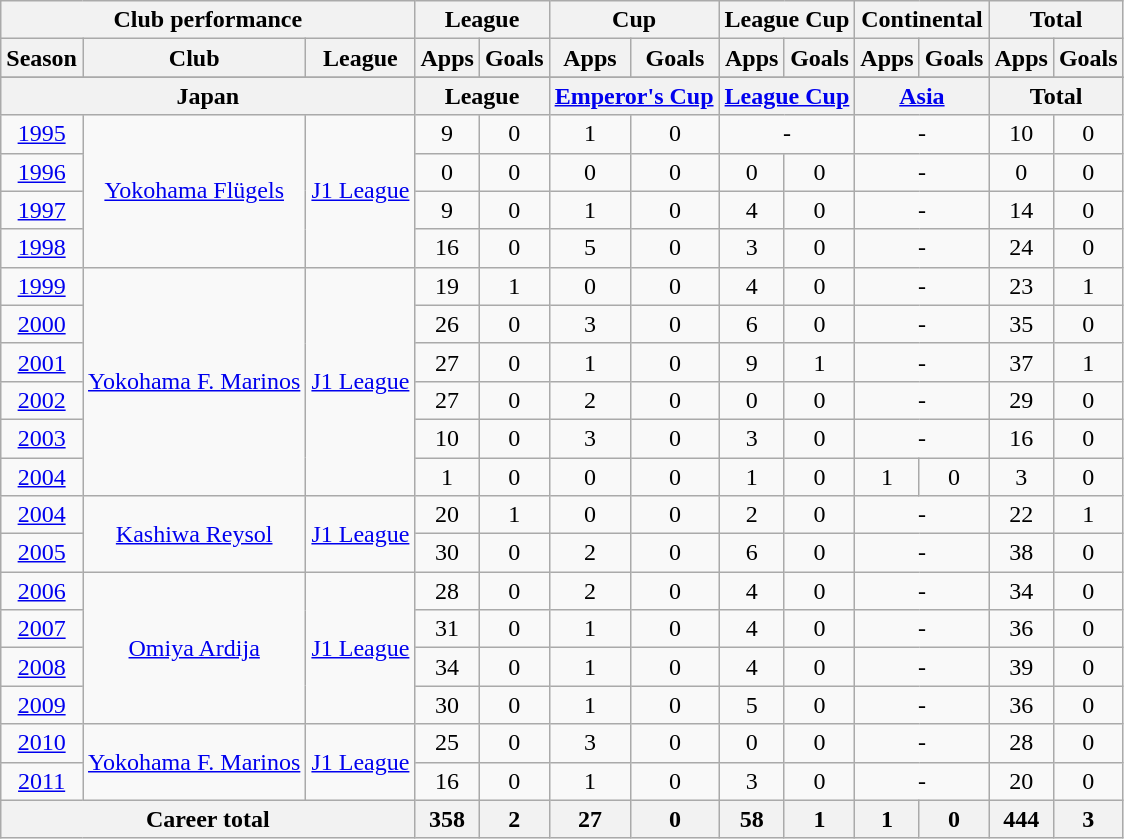<table class="wikitable" style="text-align:center">
<tr>
<th colspan=3>Club performance</th>
<th colspan=2>League</th>
<th colspan=2>Cup</th>
<th colspan=2>League Cup</th>
<th colspan=2>Continental</th>
<th colspan=2>Total</th>
</tr>
<tr>
<th>Season</th>
<th>Club</th>
<th>League</th>
<th>Apps</th>
<th>Goals</th>
<th>Apps</th>
<th>Goals</th>
<th>Apps</th>
<th>Goals</th>
<th>Apps</th>
<th>Goals</th>
<th>Apps</th>
<th>Goals</th>
</tr>
<tr>
</tr>
<tr>
<th colspan=3>Japan</th>
<th colspan=2>League</th>
<th colspan=2><a href='#'>Emperor's Cup</a></th>
<th colspan=2><a href='#'>League Cup</a></th>
<th colspan=2><a href='#'>Asia</a></th>
<th colspan=2>Total</th>
</tr>
<tr>
<td><a href='#'>1995</a></td>
<td rowspan="4"><a href='#'>Yokohama Flügels</a></td>
<td rowspan="4"><a href='#'>J1 League</a></td>
<td>9</td>
<td>0</td>
<td>1</td>
<td>0</td>
<td colspan="2">-</td>
<td colspan="2">-</td>
<td>10</td>
<td>0</td>
</tr>
<tr>
<td><a href='#'>1996</a></td>
<td>0</td>
<td>0</td>
<td>0</td>
<td>0</td>
<td>0</td>
<td>0</td>
<td colspan="2">-</td>
<td>0</td>
<td>0</td>
</tr>
<tr>
<td><a href='#'>1997</a></td>
<td>9</td>
<td>0</td>
<td>1</td>
<td>0</td>
<td>4</td>
<td>0</td>
<td colspan="2">-</td>
<td>14</td>
<td>0</td>
</tr>
<tr>
<td><a href='#'>1998</a></td>
<td>16</td>
<td>0</td>
<td>5</td>
<td>0</td>
<td>3</td>
<td>0</td>
<td colspan="2">-</td>
<td>24</td>
<td>0</td>
</tr>
<tr>
<td><a href='#'>1999</a></td>
<td rowspan="6"><a href='#'>Yokohama F. Marinos</a></td>
<td rowspan="6"><a href='#'>J1 League</a></td>
<td>19</td>
<td>1</td>
<td>0</td>
<td>0</td>
<td>4</td>
<td>0</td>
<td colspan="2">-</td>
<td>23</td>
<td>1</td>
</tr>
<tr>
<td><a href='#'>2000</a></td>
<td>26</td>
<td>0</td>
<td>3</td>
<td>0</td>
<td>6</td>
<td>0</td>
<td colspan="2">-</td>
<td>35</td>
<td>0</td>
</tr>
<tr>
<td><a href='#'>2001</a></td>
<td>27</td>
<td>0</td>
<td>1</td>
<td>0</td>
<td>9</td>
<td>1</td>
<td colspan="2">-</td>
<td>37</td>
<td>1</td>
</tr>
<tr>
<td><a href='#'>2002</a></td>
<td>27</td>
<td>0</td>
<td>2</td>
<td>0</td>
<td>0</td>
<td>0</td>
<td colspan="2">-</td>
<td>29</td>
<td>0</td>
</tr>
<tr>
<td><a href='#'>2003</a></td>
<td>10</td>
<td>0</td>
<td>3</td>
<td>0</td>
<td>3</td>
<td>0</td>
<td colspan="2">-</td>
<td>16</td>
<td>0</td>
</tr>
<tr>
<td><a href='#'>2004</a></td>
<td>1</td>
<td>0</td>
<td>0</td>
<td>0</td>
<td>1</td>
<td>0</td>
<td>1</td>
<td>0</td>
<td>3</td>
<td>0</td>
</tr>
<tr>
<td><a href='#'>2004</a></td>
<td rowspan="2"><a href='#'>Kashiwa Reysol</a></td>
<td rowspan="2"><a href='#'>J1 League</a></td>
<td>20</td>
<td>1</td>
<td>0</td>
<td>0</td>
<td>2</td>
<td>0</td>
<td colspan="2">-</td>
<td>22</td>
<td>1</td>
</tr>
<tr>
<td><a href='#'>2005</a></td>
<td>30</td>
<td>0</td>
<td>2</td>
<td>0</td>
<td>6</td>
<td>0</td>
<td colspan="2">-</td>
<td>38</td>
<td>0</td>
</tr>
<tr>
<td><a href='#'>2006</a></td>
<td rowspan="4"><a href='#'>Omiya Ardija</a></td>
<td rowspan="4"><a href='#'>J1 League</a></td>
<td>28</td>
<td>0</td>
<td>2</td>
<td>0</td>
<td>4</td>
<td>0</td>
<td colspan="2">-</td>
<td>34</td>
<td>0</td>
</tr>
<tr>
<td><a href='#'>2007</a></td>
<td>31</td>
<td>0</td>
<td>1</td>
<td>0</td>
<td>4</td>
<td>0</td>
<td colspan="2">-</td>
<td>36</td>
<td>0</td>
</tr>
<tr>
<td><a href='#'>2008</a></td>
<td>34</td>
<td>0</td>
<td>1</td>
<td>0</td>
<td>4</td>
<td>0</td>
<td colspan="2">-</td>
<td>39</td>
<td>0</td>
</tr>
<tr>
<td><a href='#'>2009</a></td>
<td>30</td>
<td>0</td>
<td>1</td>
<td>0</td>
<td>5</td>
<td>0</td>
<td colspan="2">-</td>
<td>36</td>
<td>0</td>
</tr>
<tr>
<td><a href='#'>2010</a></td>
<td rowspan="2"><a href='#'>Yokohama F. Marinos</a></td>
<td rowspan="2"><a href='#'>J1 League</a></td>
<td>25</td>
<td>0</td>
<td>3</td>
<td>0</td>
<td>0</td>
<td>0</td>
<td colspan="2">-</td>
<td>28</td>
<td>0</td>
</tr>
<tr>
<td><a href='#'>2011</a></td>
<td>16</td>
<td>0</td>
<td>1</td>
<td>0</td>
<td>3</td>
<td>0</td>
<td colspan="2">-</td>
<td>20</td>
<td>0</td>
</tr>
<tr>
<th colspan=3>Career total</th>
<th>358</th>
<th>2</th>
<th>27</th>
<th>0</th>
<th>58</th>
<th>1</th>
<th>1</th>
<th>0</th>
<th>444</th>
<th>3</th>
</tr>
</table>
